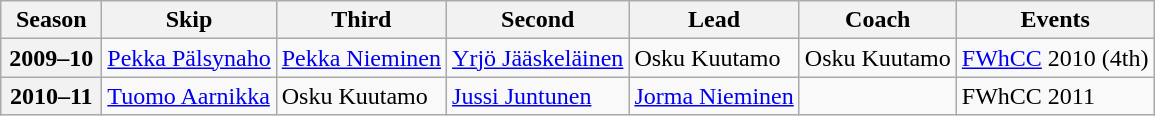<table class="wikitable">
<tr>
<th scope="col" width=60>Season</th>
<th scope="col">Skip</th>
<th scope="col">Third</th>
<th scope="col">Second</th>
<th scope="col">Lead</th>
<th scope="col">Coach</th>
<th scope="col">Events</th>
</tr>
<tr>
<th scope="row">2009–10</th>
<td><a href='#'>Pekka Pälsynaho</a></td>
<td><a href='#'>Pekka Nieminen</a></td>
<td><a href='#'>Yrjö Jääskeläinen</a></td>
<td>Osku Kuutamo</td>
<td>Osku Kuutamo</td>
<td><a href='#'>FWhCC</a> 2010 (4th)</td>
</tr>
<tr>
<th scope="row">2010–11</th>
<td><a href='#'>Tuomo Aarnikka</a></td>
<td>Osku Kuutamo</td>
<td><a href='#'>Jussi Juntunen</a></td>
<td><a href='#'>Jorma Nieminen</a></td>
<td></td>
<td>FWhCC 2011 </td>
</tr>
</table>
